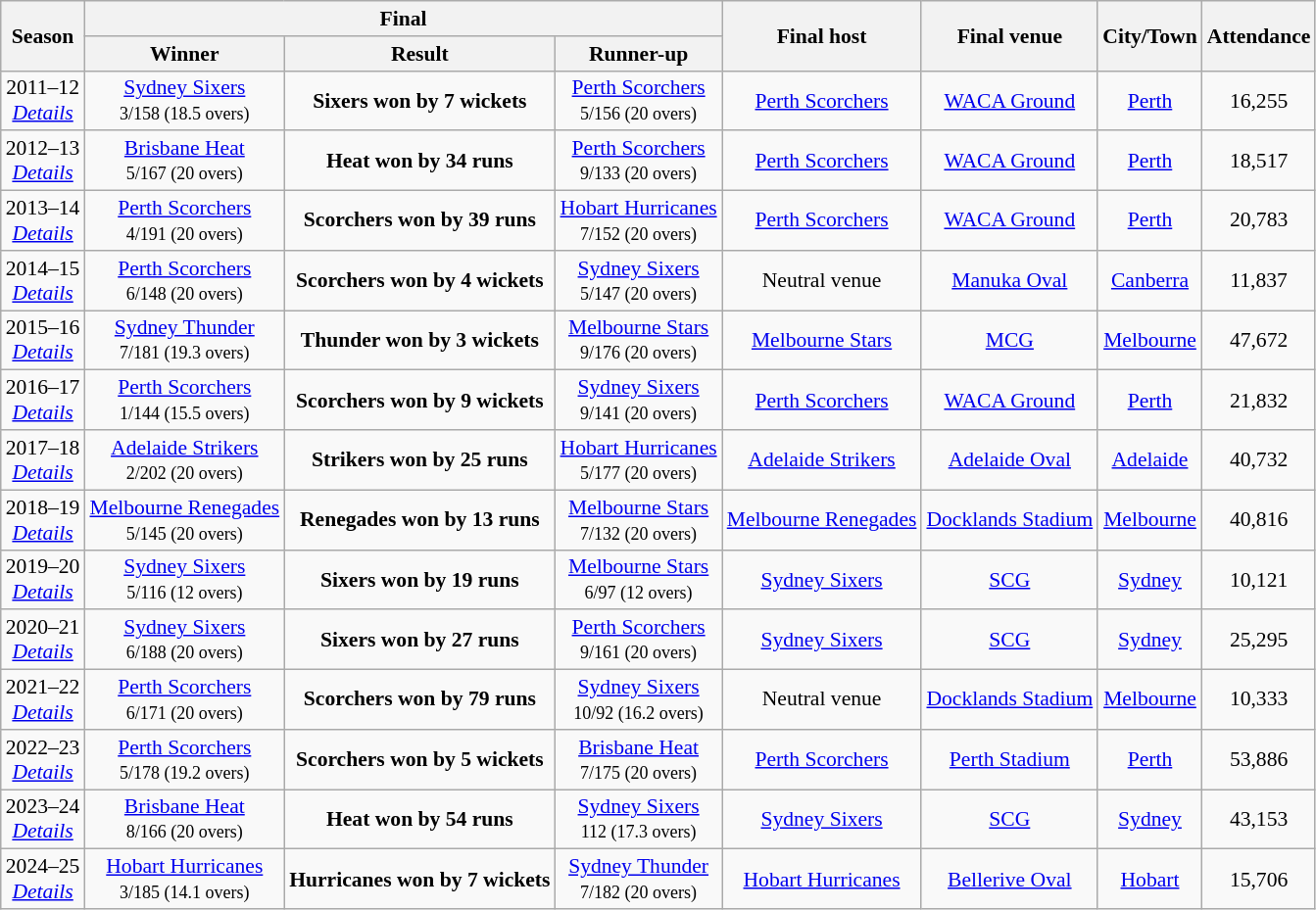<table class="wikitable" style="font-size:90%; text-align: center;">
<tr>
<th rowspan="2">Season</th>
<th colspan=3>Final</th>
<th rowspan="2">Final host</th>
<th rowspan="2">Final venue</th>
<th rowspan="2">City/Town</th>
<th rowspan="2">Attendance</th>
</tr>
<tr>
<th>Winner</th>
<th>Result</th>
<th>Runner-up</th>
</tr>
<tr>
<td>2011–12<br><em><a href='#'>Details</a></em></td>
<td><a href='#'>Sydney Sixers</a><br><small>3/158 (18.5 overs)</small></td>
<td><strong>Sixers won by 7 wickets</strong><br></td>
<td><a href='#'>Perth Scorchers</a><br><small>5/156 (20 overs)</small></td>
<td><a href='#'>Perth Scorchers</a></td>
<td><a href='#'>WACA Ground</a></td>
<td><a href='#'>Perth</a></td>
<td>16,255</td>
</tr>
<tr>
<td>2012–13<br><em><a href='#'>Details</a></em></td>
<td><a href='#'>Brisbane Heat</a><br><small>5/167 (20 overs)</small></td>
<td><strong>Heat won by 34 runs</strong><br></td>
<td><a href='#'>Perth Scorchers</a><br><small>9/133 (20 overs)</small></td>
<td><a href='#'>Perth Scorchers</a></td>
<td><a href='#'>WACA Ground</a></td>
<td><a href='#'>Perth</a></td>
<td>18,517</td>
</tr>
<tr>
<td>2013–14<br><em><a href='#'>Details</a></em></td>
<td><a href='#'>Perth Scorchers</a><br><small>4/191 (20 overs)</small></td>
<td><strong>Scorchers won by 39 runs</strong><br></td>
<td><a href='#'>Hobart Hurricanes</a><br><small>7/152 (20 overs)</small></td>
<td><a href='#'>Perth Scorchers</a></td>
<td><a href='#'>WACA Ground</a></td>
<td><a href='#'>Perth</a></td>
<td>20,783</td>
</tr>
<tr>
<td>2014–15<br><em><a href='#'>Details</a></em></td>
<td><a href='#'>Perth Scorchers</a><br><small>6/148 (20 overs)</small></td>
<td><strong>Scorchers won by 4 wickets</strong><br></td>
<td><a href='#'>Sydney Sixers</a><br><small>5/147 (20 overs)</small></td>
<td>Neutral venue</td>
<td><a href='#'>Manuka Oval</a></td>
<td><a href='#'>Canberra</a></td>
<td>11,837</td>
</tr>
<tr>
<td>2015–16<br><em><a href='#'>Details</a></em></td>
<td><a href='#'>Sydney Thunder</a><br><small>7/181 (19.3 overs)</small></td>
<td><strong>Thunder won by 3 wickets</strong><br></td>
<td><a href='#'>Melbourne Stars</a><br><small>9/176 (20 overs)</small></td>
<td><a href='#'>Melbourne Stars</a></td>
<td><a href='#'>MCG</a></td>
<td><a href='#'>Melbourne</a></td>
<td>47,672</td>
</tr>
<tr>
<td>2016–17<br><em><a href='#'>Details</a></em></td>
<td><a href='#'>Perth Scorchers</a><br><small> 1/144 (15.5 overs)</small></td>
<td><strong>Scorchers won by 9 wickets</strong><br></td>
<td><a href='#'>Sydney Sixers</a><br><small>9/141 (20 overs)</small></td>
<td><a href='#'>Perth Scorchers</a></td>
<td><a href='#'>WACA Ground</a></td>
<td><a href='#'>Perth</a></td>
<td>21,832</td>
</tr>
<tr>
<td>2017–18<br><em><a href='#'>Details</a></em></td>
<td><a href='#'>Adelaide Strikers</a><br><small> 2/202 (20 overs)</small></td>
<td><strong>Strikers won by 25 runs</strong><br></td>
<td><a href='#'>Hobart Hurricanes</a><br><small>5/177 (20 overs)</small></td>
<td><a href='#'>Adelaide Strikers</a></td>
<td><a href='#'>Adelaide Oval</a></td>
<td><a href='#'>Adelaide</a></td>
<td>40,732</td>
</tr>
<tr>
<td>2018–19<br><em><a href='#'>Details</a></em></td>
<td><a href='#'>Melbourne Renegades</a><br><small> 5/145 (20 overs)</small></td>
<td><strong>Renegades won by 13 runs</strong><br></td>
<td><a href='#'>Melbourne Stars</a><br><small>7/132 (20 overs)</small></td>
<td><a href='#'>Melbourne Renegades</a></td>
<td><a href='#'>Docklands Stadium</a></td>
<td><a href='#'>Melbourne</a></td>
<td>40,816</td>
</tr>
<tr>
<td>2019–20<br><em><a href='#'>Details</a></em></td>
<td><a href='#'>Sydney Sixers</a><br><small> 5/116 (12 overs)</small></td>
<td><strong>Sixers won by 19 runs</strong><br></td>
<td><a href='#'>Melbourne Stars</a><br><small>6/97 (12 overs)</small></td>
<td><a href='#'>Sydney Sixers</a></td>
<td><a href='#'>SCG</a></td>
<td><a href='#'>Sydney</a></td>
<td>10,121</td>
</tr>
<tr>
<td>2020–21<br><em><a href='#'>Details</a></em></td>
<td><a href='#'>Sydney Sixers</a><br><small> 6/188 (20 overs)</small></td>
<td><strong>Sixers won by 27 runs</strong><br></td>
<td><a href='#'>Perth Scorchers</a><br><small>9/161 (20 overs)</small></td>
<td><a href='#'>Sydney Sixers</a></td>
<td><a href='#'>SCG</a></td>
<td><a href='#'>Sydney</a></td>
<td>25,295</td>
</tr>
<tr>
<td>2021–22<br><em><a href='#'>Details</a></em></td>
<td><a href='#'>Perth Scorchers</a><br><small> 6/171 (20 overs)</small></td>
<td><strong>Scorchers won by 79 runs</strong><br></td>
<td><a href='#'>Sydney Sixers</a><br><small>10/92 (16.2 overs)</small></td>
<td>Neutral venue</td>
<td><a href='#'>Docklands Stadium</a></td>
<td><a href='#'>Melbourne</a></td>
<td>10,333</td>
</tr>
<tr>
<td>2022–23 <br><em><a href='#'>Details</a></em></td>
<td><a href='#'>Perth Scorchers</a><br><small>5/178 (19.2 overs)</small></td>
<td><strong>Scorchers won by 5 wickets</strong><br></td>
<td><a href='#'>Brisbane Heat</a><br><small>7/175 (20 overs)</small></td>
<td><a href='#'>Perth Scorchers</a></td>
<td><a href='#'>Perth Stadium</a></td>
<td><a href='#'>Perth</a></td>
<td>53,886</td>
</tr>
<tr>
<td>2023–24 <br><em><a href='#'>Details</a></em></td>
<td><a href='#'>Brisbane Heat</a><br><small>8/166 (20 overs)</small></td>
<td><strong>Heat won by 54 runs</strong><br></td>
<td><a href='#'>Sydney Sixers</a><br><small>112 (17.3 overs)</small></td>
<td><a href='#'>Sydney Sixers</a></td>
<td><a href='#'>SCG</a></td>
<td><a href='#'>Sydney</a></td>
<td>43,153</td>
</tr>
<tr>
<td>2024–25 <br><em><a href='#'>Details</a></em></td>
<td><a href='#'>Hobart Hurricanes</a><br><small>3/185 (14.1 overs)</small></td>
<td><strong>Hurricanes won by 7 wickets</strong><br></td>
<td><a href='#'>Sydney Thunder</a><br><small>7/182 (20 overs)</small></td>
<td><a href='#'>Hobart Hurricanes</a></td>
<td><a href='#'>Bellerive Oval</a></td>
<td><a href='#'>Hobart</a></td>
<td>15,706</td>
</tr>
</table>
